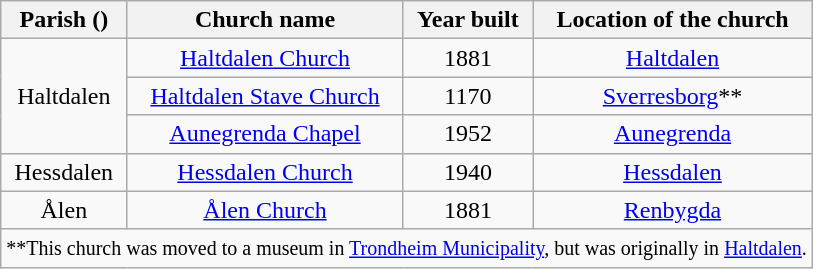<table class="wikitable" style="text-align:center">
<tr>
<th>Parish ()</th>
<th>Church name</th>
<th>Year built</th>
<th>Location of the church</th>
</tr>
<tr>
<td rowspan="3">Haltdalen</td>
<td><a href='#'>Haltdalen Church</a></td>
<td>1881</td>
<td><a href='#'>Haltdalen</a></td>
</tr>
<tr>
<td><a href='#'>Haltdalen Stave Church</a></td>
<td>1170</td>
<td><a href='#'>Sverresborg</a>**</td>
</tr>
<tr>
<td><a href='#'>Aunegrenda Chapel</a></td>
<td>1952</td>
<td><a href='#'>Aunegrenda</a></td>
</tr>
<tr>
<td>Hessdalen</td>
<td><a href='#'>Hessdalen Church</a></td>
<td>1940</td>
<td><a href='#'>Hessdalen</a></td>
</tr>
<tr>
<td>Ålen</td>
<td><a href='#'>Ålen Church</a></td>
<td>1881</td>
<td><a href='#'>Renbygda</a></td>
</tr>
<tr>
<td colspan="4"><small>**This church was moved to a museum in <a href='#'>Trondheim Municipality</a>, but was originally in <a href='#'>Haltdalen</a>.</small></td>
</tr>
</table>
